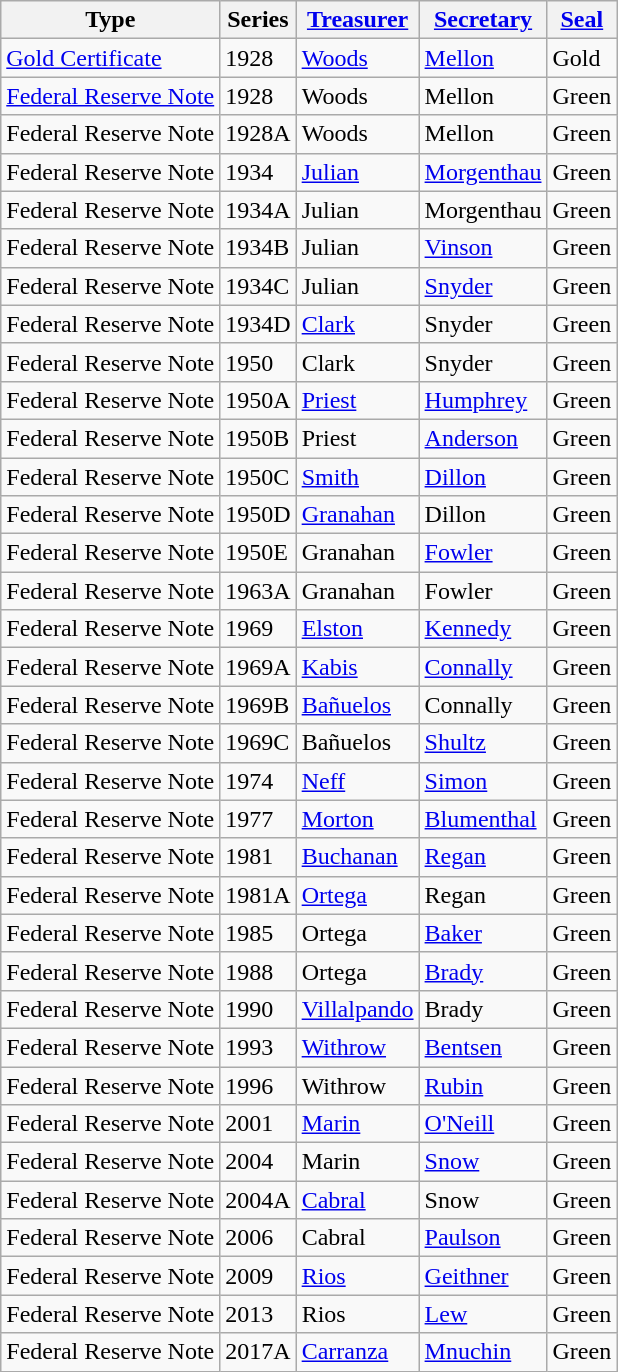<table class="wikitable sortable">
<tr>
<th>Type</th>
<th>Series</th>
<th><a href='#'>Treasurer</a></th>
<th><a href='#'>Secretary</a></th>
<th><a href='#'>Seal</a></th>
</tr>
<tr>
<td><a href='#'>Gold Certificate</a></td>
<td>1928</td>
<td><a href='#'>Woods</a></td>
<td><a href='#'>Mellon</a></td>
<td>Gold</td>
</tr>
<tr>
<td><a href='#'>Federal Reserve Note</a></td>
<td>1928</td>
<td>Woods</td>
<td>Mellon</td>
<td>Green</td>
</tr>
<tr>
<td>Federal Reserve Note</td>
<td>1928A</td>
<td>Woods</td>
<td>Mellon</td>
<td>Green</td>
</tr>
<tr>
<td>Federal Reserve Note</td>
<td>1934</td>
<td><a href='#'>Julian</a></td>
<td><a href='#'>Morgenthau</a></td>
<td>Green</td>
</tr>
<tr>
<td>Federal Reserve Note</td>
<td>1934A</td>
<td>Julian</td>
<td>Morgenthau</td>
<td>Green</td>
</tr>
<tr>
<td>Federal Reserve Note</td>
<td>1934B</td>
<td>Julian</td>
<td><a href='#'>Vinson</a></td>
<td>Green</td>
</tr>
<tr>
<td>Federal Reserve Note</td>
<td>1934C</td>
<td>Julian</td>
<td><a href='#'>Snyder</a></td>
<td>Green</td>
</tr>
<tr>
<td>Federal Reserve Note</td>
<td>1934D</td>
<td><a href='#'>Clark</a></td>
<td>Snyder</td>
<td>Green</td>
</tr>
<tr>
<td>Federal Reserve Note</td>
<td>1950</td>
<td>Clark</td>
<td>Snyder</td>
<td>Green</td>
</tr>
<tr>
<td>Federal Reserve Note</td>
<td>1950A</td>
<td><a href='#'>Priest</a></td>
<td><a href='#'>Humphrey</a></td>
<td>Green</td>
</tr>
<tr>
<td>Federal Reserve Note</td>
<td>1950B</td>
<td>Priest</td>
<td><a href='#'>Anderson</a></td>
<td>Green</td>
</tr>
<tr>
<td>Federal Reserve Note</td>
<td>1950C</td>
<td><a href='#'>Smith</a></td>
<td><a href='#'>Dillon</a></td>
<td>Green</td>
</tr>
<tr>
<td>Federal Reserve Note</td>
<td>1950D</td>
<td><a href='#'>Granahan</a></td>
<td>Dillon</td>
<td>Green</td>
</tr>
<tr>
<td>Federal Reserve Note</td>
<td>1950E</td>
<td>Granahan</td>
<td><a href='#'>Fowler</a></td>
<td>Green</td>
</tr>
<tr>
<td>Federal Reserve Note</td>
<td>1963A</td>
<td>Granahan</td>
<td>Fowler</td>
<td>Green</td>
</tr>
<tr>
<td>Federal Reserve Note</td>
<td>1969</td>
<td><a href='#'>Elston</a></td>
<td><a href='#'>Kennedy</a></td>
<td>Green</td>
</tr>
<tr>
<td>Federal Reserve Note</td>
<td>1969A</td>
<td><a href='#'>Kabis</a></td>
<td><a href='#'>Connally</a></td>
<td>Green</td>
</tr>
<tr>
<td>Federal Reserve Note</td>
<td>1969B</td>
<td><a href='#'>Bañuelos</a></td>
<td>Connally</td>
<td>Green</td>
</tr>
<tr>
<td>Federal Reserve Note</td>
<td>1969C</td>
<td>Bañuelos</td>
<td><a href='#'>Shultz</a></td>
<td>Green</td>
</tr>
<tr>
<td>Federal Reserve Note</td>
<td>1974</td>
<td><a href='#'>Neff</a></td>
<td><a href='#'>Simon</a></td>
<td>Green</td>
</tr>
<tr>
<td>Federal Reserve Note</td>
<td>1977</td>
<td><a href='#'>Morton</a></td>
<td><a href='#'>Blumenthal</a></td>
<td>Green</td>
</tr>
<tr>
<td>Federal Reserve Note</td>
<td>1981</td>
<td><a href='#'>Buchanan</a></td>
<td><a href='#'>Regan</a></td>
<td>Green</td>
</tr>
<tr>
<td>Federal Reserve Note</td>
<td>1981A</td>
<td><a href='#'>Ortega</a></td>
<td>Regan</td>
<td>Green</td>
</tr>
<tr>
<td>Federal Reserve Note</td>
<td>1985</td>
<td>Ortega</td>
<td><a href='#'>Baker</a></td>
<td>Green</td>
</tr>
<tr>
<td>Federal Reserve Note</td>
<td>1988</td>
<td>Ortega</td>
<td><a href='#'>Brady</a></td>
<td>Green</td>
</tr>
<tr>
<td>Federal Reserve Note</td>
<td>1990</td>
<td><a href='#'>Villalpando</a></td>
<td>Brady</td>
<td>Green</td>
</tr>
<tr>
<td>Federal Reserve Note</td>
<td>1993</td>
<td><a href='#'>Withrow</a></td>
<td><a href='#'>Bentsen</a></td>
<td>Green</td>
</tr>
<tr>
<td>Federal Reserve Note</td>
<td>1996</td>
<td>Withrow</td>
<td><a href='#'>Rubin</a></td>
<td>Green</td>
</tr>
<tr>
<td>Federal Reserve Note</td>
<td>2001</td>
<td><a href='#'>Marin</a></td>
<td><a href='#'>O'Neill</a></td>
<td>Green</td>
</tr>
<tr>
<td>Federal Reserve Note</td>
<td>2004</td>
<td>Marin</td>
<td><a href='#'>Snow</a></td>
<td>Green</td>
</tr>
<tr>
<td>Federal Reserve Note</td>
<td>2004A</td>
<td><a href='#'>Cabral</a></td>
<td>Snow</td>
<td>Green</td>
</tr>
<tr>
<td>Federal Reserve Note</td>
<td>2006</td>
<td>Cabral</td>
<td><a href='#'>Paulson</a></td>
<td>Green</td>
</tr>
<tr>
<td>Federal Reserve Note</td>
<td>2009</td>
<td><a href='#'>Rios</a></td>
<td><a href='#'>Geithner</a></td>
<td>Green</td>
</tr>
<tr>
<td>Federal Reserve Note</td>
<td>2013</td>
<td>Rios</td>
<td><a href='#'>Lew</a></td>
<td>Green</td>
</tr>
<tr>
<td>Federal Reserve Note</td>
<td>2017A</td>
<td><a href='#'>Carranza</a></td>
<td><a href='#'>Mnuchin</a></td>
<td>Green</td>
</tr>
</table>
